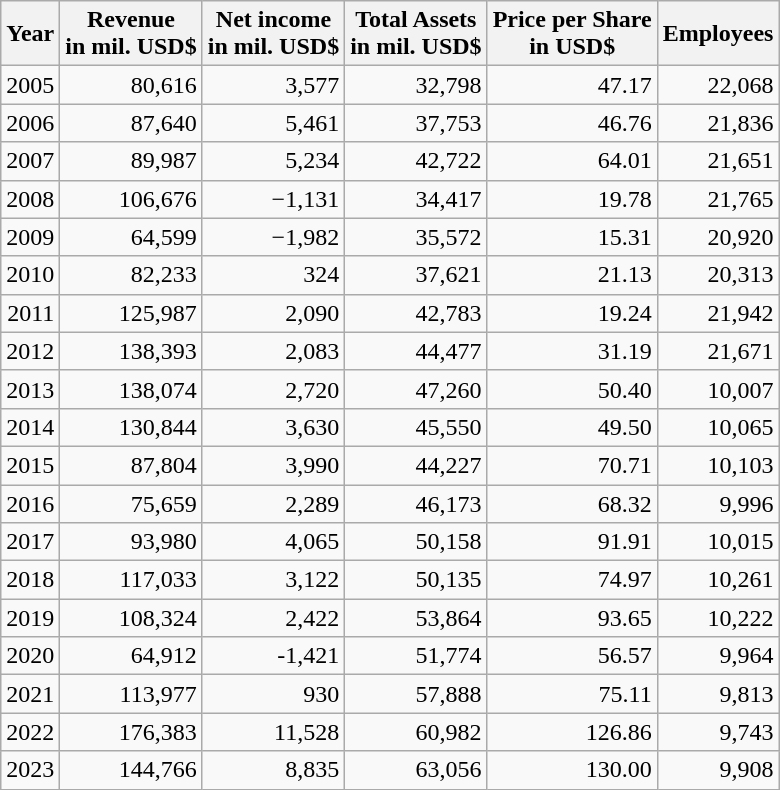<table class="wikitable float-left" style="text-align: right;">
<tr>
<th>Year</th>
<th>Revenue<br>in mil. USD$</th>
<th>Net income<br>in mil. USD$</th>
<th>Total Assets<br>in mil. USD$</th>
<th>Price per Share<br>in USD$</th>
<th>Employees</th>
</tr>
<tr>
<td>2005</td>
<td>80,616</td>
<td>3,577</td>
<td>32,798</td>
<td>47.17</td>
<td>22,068</td>
</tr>
<tr>
<td>2006</td>
<td>87,640</td>
<td>5,461</td>
<td>37,753</td>
<td>46.76</td>
<td>21,836</td>
</tr>
<tr>
<td>2007</td>
<td>89,987</td>
<td>5,234</td>
<td>42,722</td>
<td>64.01</td>
<td>21,651</td>
</tr>
<tr>
<td>2008</td>
<td>106,676</td>
<td>−1,131</td>
<td>34,417</td>
<td>19.78</td>
<td>21,765</td>
</tr>
<tr>
<td>2009</td>
<td>64,599</td>
<td>−1,982</td>
<td>35,572</td>
<td>15.31</td>
<td>20,920</td>
</tr>
<tr>
<td>2010</td>
<td>82,233</td>
<td>324</td>
<td>37,621</td>
<td>21.13</td>
<td>20,313</td>
</tr>
<tr>
<td>2011</td>
<td>125,987</td>
<td>2,090</td>
<td>42,783</td>
<td>19.24</td>
<td>21,942</td>
</tr>
<tr>
<td>2012</td>
<td>138,393</td>
<td>2,083</td>
<td>44,477</td>
<td>31.19</td>
<td>21,671</td>
</tr>
<tr>
<td>2013</td>
<td>138,074</td>
<td>2,720</td>
<td>47,260</td>
<td>50.40</td>
<td>10,007</td>
</tr>
<tr>
<td>2014</td>
<td>130,844</td>
<td>3,630</td>
<td>45,550</td>
<td>49.50</td>
<td>10,065</td>
</tr>
<tr>
<td>2015</td>
<td>87,804</td>
<td>3,990</td>
<td>44,227</td>
<td>70.71</td>
<td>10,103</td>
</tr>
<tr>
<td>2016</td>
<td>75,659</td>
<td>2,289</td>
<td>46,173</td>
<td>68.32</td>
<td>9,996</td>
</tr>
<tr>
<td>2017</td>
<td>93,980</td>
<td>4,065</td>
<td>50,158</td>
<td>91.91</td>
<td>10,015</td>
</tr>
<tr>
<td>2018</td>
<td>117,033</td>
<td>3,122</td>
<td>50,135</td>
<td>74.97</td>
<td>10,261</td>
</tr>
<tr>
<td>2019</td>
<td>108,324</td>
<td>2,422</td>
<td>53,864</td>
<td>93.65</td>
<td>10,222</td>
</tr>
<tr>
<td>2020</td>
<td>64,912</td>
<td>-1,421</td>
<td>51,774</td>
<td>56.57</td>
<td>9,964</td>
</tr>
<tr>
<td>2021</td>
<td>113,977</td>
<td>930</td>
<td>57,888</td>
<td>75.11</td>
<td>9,813</td>
</tr>
<tr>
<td>2022</td>
<td>176,383</td>
<td>11,528</td>
<td>60,982</td>
<td>126.86</td>
<td>9,743</td>
</tr>
<tr>
<td>2023</td>
<td>144,766</td>
<td>8,835</td>
<td>63,056</td>
<td>130.00</td>
<td>9,908</td>
</tr>
</table>
